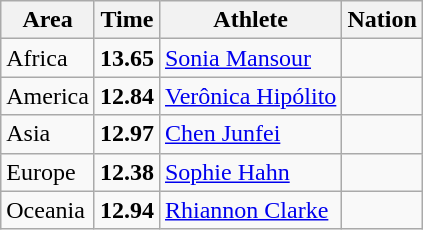<table class="wikitable">
<tr>
<th>Area</th>
<th>Time</th>
<th>Athlete</th>
<th>Nation</th>
</tr>
<tr>
<td>Africa</td>
<td><strong>13.65</strong></td>
<td><a href='#'>Sonia Mansour</a></td>
<td></td>
</tr>
<tr>
<td>America</td>
<td><strong>12.84</strong></td>
<td><a href='#'>Verônica Hipólito</a></td>
<td></td>
</tr>
<tr>
<td>Asia</td>
<td><strong>12.97</strong></td>
<td><a href='#'>Chen Junfei</a></td>
<td></td>
</tr>
<tr>
<td>Europe</td>
<td><strong>12.38</strong> </td>
<td><a href='#'>Sophie Hahn</a></td>
<td></td>
</tr>
<tr>
<td>Oceania</td>
<td><strong>12.94</strong></td>
<td><a href='#'>Rhiannon Clarke</a></td>
<td></td>
</tr>
</table>
